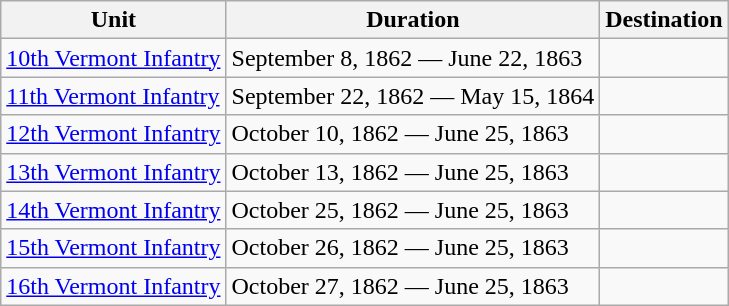<table class="wikitable">
<tr>
<th>Unit</th>
<th>Duration</th>
<th>Destination</th>
</tr>
<tr>
<td><a href='#'>10th Vermont Infantry</a></td>
<td>September 8, 1862 — June 22, 1863</td>
<td></td>
</tr>
<tr>
<td><a href='#'>11th Vermont Infantry</a></td>
<td>September 22, 1862 — May 15, 1864</td>
<td></td>
</tr>
<tr>
<td><a href='#'>12th Vermont Infantry</a></td>
<td>October 10, 1862 — June 25, 1863</td>
<td></td>
</tr>
<tr>
<td><a href='#'>13th Vermont Infantry</a></td>
<td>October 13, 1862 — June 25, 1863</td>
<td></td>
</tr>
<tr>
<td><a href='#'>14th Vermont Infantry</a></td>
<td>October 25, 1862 — June 25, 1863</td>
<td></td>
</tr>
<tr>
<td><a href='#'>15th Vermont Infantry</a></td>
<td>October 26, 1862 — June 25, 1863</td>
<td></td>
</tr>
<tr>
<td><a href='#'>16th Vermont Infantry</a></td>
<td>October 27, 1862 — June 25, 1863</td>
<td></td>
</tr>
</table>
